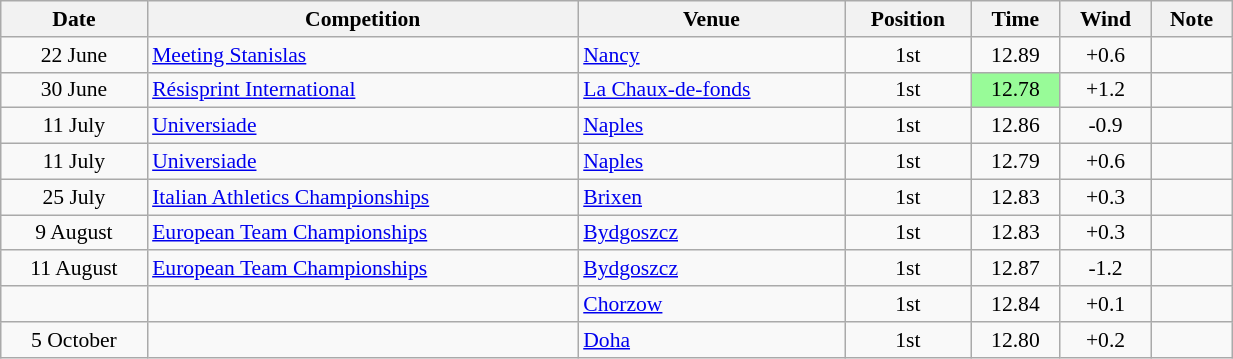<table class="wikitable sortable" width=65% style="font-size:90%; text-align:center;">
<tr>
<th>Date</th>
<th>Competition</th>
<th>Venue</th>
<th>Position</th>
<th>Time</th>
<th>Wind</th>
<th>Note</th>
</tr>
<tr>
<td>22 June</td>
<td align=left><a href='#'>Meeting Stanislas</a></td>
<td align=left> <a href='#'>Nancy</a></td>
<td>1st</td>
<td>12.89</td>
<td>+0.6</td>
<td></td>
</tr>
<tr>
<td>30 June</td>
<td align=left><a href='#'>Résisprint International</a></td>
<td align=left> <a href='#'>La Chaux-de-fonds</a></td>
<td>1st</td>
<td bgcolor=palegreen>12.78</td>
<td>+1.2</td>
<td> </td>
</tr>
<tr>
<td>11 July</td>
<td align=left><a href='#'>Universiade</a></td>
<td align=left> <a href='#'>Naples</a></td>
<td>1st</td>
<td>12.86</td>
<td>-0.9</td>
<td></td>
</tr>
<tr>
<td>11 July</td>
<td align=left><a href='#'>Universiade</a></td>
<td align=left> <a href='#'>Naples</a></td>
<td>1st</td>
<td>12.79</td>
<td>+0.6</td>
<td></td>
</tr>
<tr>
<td>25 July</td>
<td align=left><a href='#'>Italian Athletics Championships</a></td>
<td align=left> <a href='#'>Brixen</a></td>
<td>1st</td>
<td>12.83</td>
<td>+0.3</td>
<td></td>
</tr>
<tr>
<td>9 August</td>
<td align=left><a href='#'>European Team Championships</a></td>
<td align=left> <a href='#'>Bydgoszcz</a></td>
<td>1st</td>
<td>12.83</td>
<td>+0.3</td>
<td></td>
</tr>
<tr>
<td>11 August</td>
<td align=left><a href='#'>European Team Championships</a></td>
<td align=left> <a href='#'>Bydgoszcz</a></td>
<td>1st</td>
<td>12.87</td>
<td>-1.2</td>
<td></td>
</tr>
<tr>
<td></td>
<td align=left></td>
<td align=left> <a href='#'>Chorzow</a></td>
<td>1st</td>
<td>12.84</td>
<td>+0.1</td>
<td></td>
</tr>
<tr>
<td>5 October</td>
<td align=left></td>
<td align=left> <a href='#'>Doha</a></td>
<td>1st</td>
<td>12.80</td>
<td>+0.2</td>
<td></td>
</tr>
</table>
